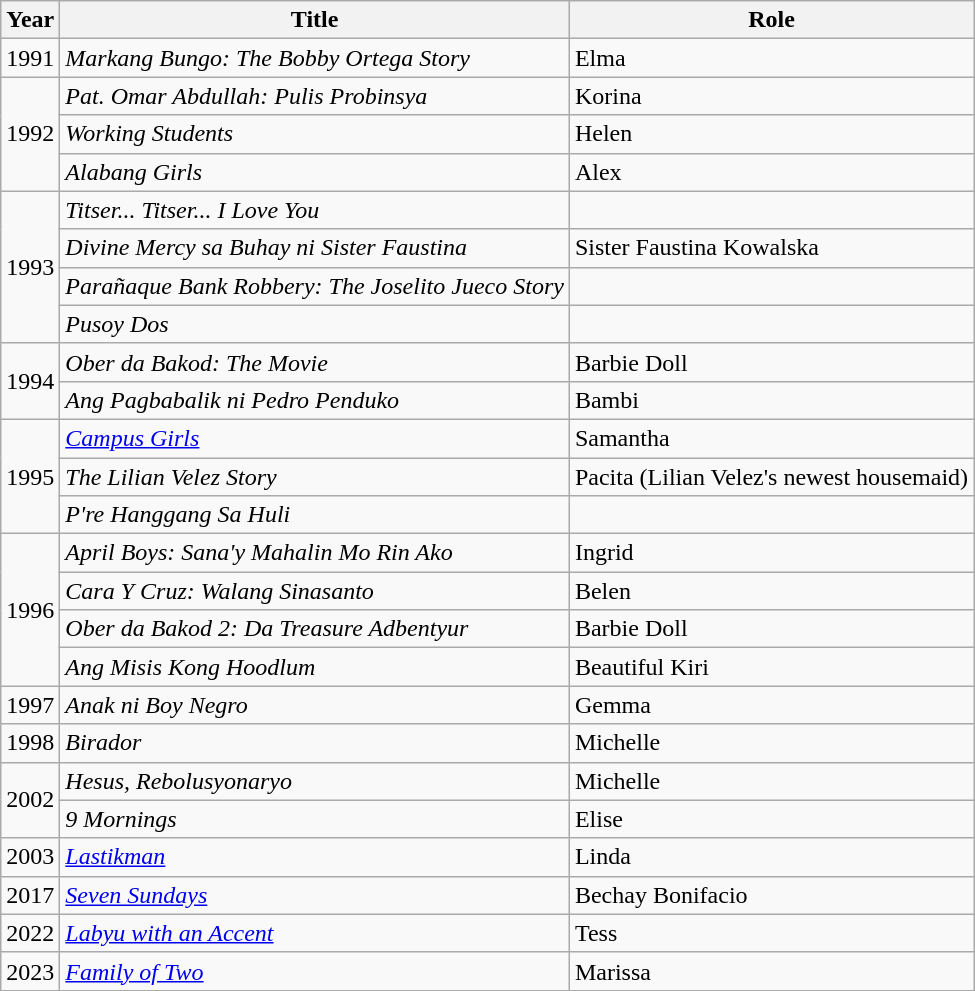<table class="wikitable sortable">
<tr>
<th>Year</th>
<th>Title</th>
<th>Role</th>
</tr>
<tr>
<td>1991</td>
<td><em>Markang Bungo: The Bobby Ortega Story</em></td>
<td>Elma</td>
</tr>
<tr>
<td rowspan="3">1992</td>
<td><em>Pat. Omar Abdullah: Pulis Probinsya</em></td>
<td>Korina</td>
</tr>
<tr>
<td><em>Working Students</em></td>
<td>Helen</td>
</tr>
<tr>
<td><em>Alabang Girls</em></td>
<td>Alex</td>
</tr>
<tr>
<td rowspan="4">1993</td>
<td><em>Titser... Titser... I Love You</em></td>
<td></td>
</tr>
<tr>
<td><em>Divine Mercy sa Buhay ni Sister Faustina</em></td>
<td>Sister Faustina Kowalska</td>
</tr>
<tr>
<td><em>Parañaque Bank Robbery: The Joselito Jueco Story</em></td>
<td></td>
</tr>
<tr>
<td><em>Pusoy Dos</em></td>
<td></td>
</tr>
<tr>
<td rowspan="2">1994</td>
<td><em>Ober da Bakod: The Movie</em></td>
<td>Barbie Doll</td>
</tr>
<tr>
<td><em>Ang Pagbabalik ni Pedro Penduko</em></td>
<td>Bambi</td>
</tr>
<tr>
<td rowspan="3">1995</td>
<td><em><a href='#'>Campus Girls</a></em></td>
<td>Samantha</td>
</tr>
<tr>
<td><em>The Lilian Velez Story</em></td>
<td>Pacita (Lilian Velez's newest housemaid)</td>
</tr>
<tr>
<td><em>P're Hanggang Sa Huli </em></td>
<td></td>
</tr>
<tr>
<td rowspan="4">1996</td>
<td><em>April Boys: Sana'y Mahalin Mo Rin Ako</em></td>
<td>Ingrid</td>
</tr>
<tr>
<td><em>Cara Y Cruz: Walang Sinasanto</em></td>
<td>Belen</td>
</tr>
<tr>
<td><em>Ober da Bakod 2: Da Treasure Adbentyur</em></td>
<td>Barbie Doll</td>
</tr>
<tr>
<td><em>Ang Misis Kong Hoodlum</em></td>
<td>Beautiful Kiri</td>
</tr>
<tr>
<td>1997</td>
<td><em>Anak ni Boy Negro</em></td>
<td>Gemma</td>
</tr>
<tr>
<td>1998</td>
<td><em>Birador</em></td>
<td>Michelle</td>
</tr>
<tr>
<td rowspan="2">2002</td>
<td><em>Hesus, Rebolusyonaryo</em></td>
<td>Michelle</td>
</tr>
<tr>
<td><em>9 Mornings</em></td>
<td>Elise</td>
</tr>
<tr>
<td>2003</td>
<td><em><a href='#'>Lastikman</a></em></td>
<td>Linda</td>
</tr>
<tr>
<td>2017</td>
<td><em><a href='#'>Seven Sundays</a></em></td>
<td>Bechay Bonifacio</td>
</tr>
<tr>
<td>2022</td>
<td><em><a href='#'>Labyu with an Accent</a></em></td>
<td>Tess </td>
</tr>
<tr>
<td>2023</td>
<td><em><a href='#'>Family of Two</a></em></td>
<td>Marissa</td>
</tr>
</table>
